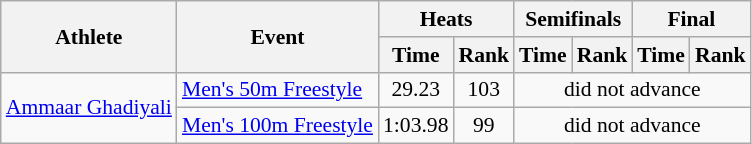<table class=wikitable style="font-size:90%">
<tr>
<th rowspan="2">Athlete</th>
<th rowspan="2">Event</th>
<th colspan="2">Heats</th>
<th colspan="2">Semifinals</th>
<th colspan="2">Final</th>
</tr>
<tr>
<th>Time</th>
<th>Rank</th>
<th>Time</th>
<th>Rank</th>
<th>Time</th>
<th>Rank</th>
</tr>
<tr>
<td rowspan="2"><a href='#'>Ammaar Ghadiyali</a></td>
<td><a href='#'>Men's 50m Freestyle</a></td>
<td align=center>29.23</td>
<td align=center>103</td>
<td align=center colspan=4>did not advance</td>
</tr>
<tr>
<td><a href='#'>Men's 100m Freestyle</a></td>
<td align=center>1:03.98</td>
<td align=center>99</td>
<td align=center colspan=4>did not advance</td>
</tr>
</table>
